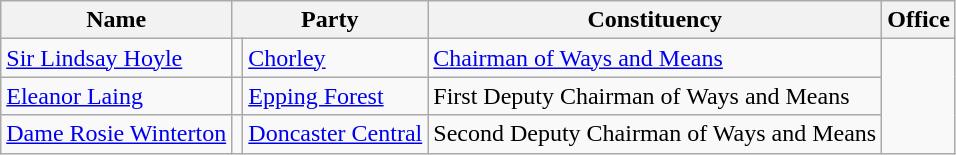<table class="wikitable">
<tr>
<th>Name</th>
<th colspan=2>Party</th>
<th>Constituency</th>
<th>Office</th>
</tr>
<tr>
<td><a href='#'>Sir Lindsay Hoyle</a></td>
<td></td>
<td><a href='#'>Chorley</a></td>
<td><a href='#'>Chairman of Ways and Means</a></td>
</tr>
<tr>
<td><a href='#'>Eleanor Laing</a></td>
<td></td>
<td><a href='#'>Epping Forest</a></td>
<td>First Deputy Chairman of Ways and Means</td>
</tr>
<tr>
<td><a href='#'>Dame Rosie Winterton</a></td>
<td></td>
<td><a href='#'>Doncaster Central</a></td>
<td>Second Deputy Chairman of Ways and Means</td>
</tr>
</table>
